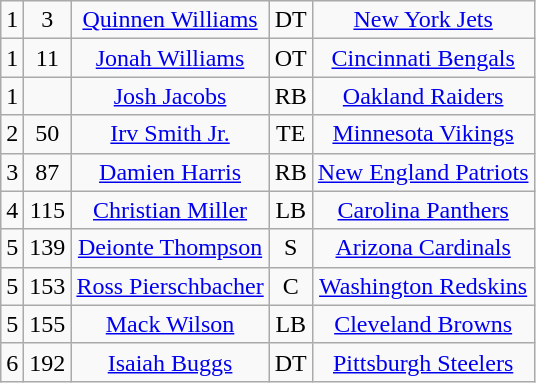<table class="wikitable" style="text-align:center">
<tr>
<td>1</td>
<td>3</td>
<td><a href='#'>Quinnen Williams</a></td>
<td>DT</td>
<td><a href='#'>New York Jets</a></td>
</tr>
<tr>
<td>1</td>
<td>11</td>
<td><a href='#'>Jonah Williams</a></td>
<td>OT</td>
<td><a href='#'>Cincinnati Bengals</a></td>
</tr>
<tr>
<td>1</td>
<td></td>
<td><a href='#'>Josh Jacobs</a></td>
<td>RB</td>
<td><a href='#'>Oakland Raiders</a></td>
</tr>
<tr>
<td>2</td>
<td>50</td>
<td><a href='#'>Irv Smith Jr.</a></td>
<td>TE</td>
<td><a href='#'>Minnesota Vikings</a></td>
</tr>
<tr>
<td>3</td>
<td>87</td>
<td><a href='#'>Damien Harris</a></td>
<td>RB</td>
<td><a href='#'>New England Patriots</a></td>
</tr>
<tr>
<td>4</td>
<td>115</td>
<td><a href='#'>Christian Miller</a></td>
<td>LB</td>
<td><a href='#'>Carolina Panthers</a></td>
</tr>
<tr>
<td>5</td>
<td>139</td>
<td><a href='#'>Deionte Thompson</a></td>
<td>S</td>
<td><a href='#'>Arizona Cardinals</a></td>
</tr>
<tr>
<td>5</td>
<td>153</td>
<td><a href='#'>Ross Pierschbacher</a></td>
<td>C</td>
<td><a href='#'>Washington Redskins</a></td>
</tr>
<tr>
<td>5</td>
<td>155</td>
<td><a href='#'>Mack Wilson</a></td>
<td>LB</td>
<td><a href='#'>Cleveland Browns</a></td>
</tr>
<tr>
<td>6</td>
<td>192</td>
<td><a href='#'>Isaiah Buggs</a></td>
<td>DT</td>
<td><a href='#'>Pittsburgh Steelers</a></td>
</tr>
</table>
